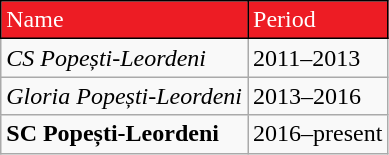<table class="wikitable" style="text-align: left">
<tr>
<td style="background:#ed1c24;color:#FFFFFF;border:1px solid #000000">Name</td>
<td style="background:#ed1c24;color:#FFFFFF;border:1px solid #000000">Period</td>
</tr>
<tr>
<td align=left><em>CS Popești-Leordeni</em></td>
<td>2011–2013</td>
</tr>
<tr>
<td align=left><em>Gloria Popești-Leordeni</em></td>
<td>2013–2016</td>
</tr>
<tr>
<td align=left><strong>SC Popești-Leordeni</strong></td>
<td>2016–present</td>
</tr>
</table>
